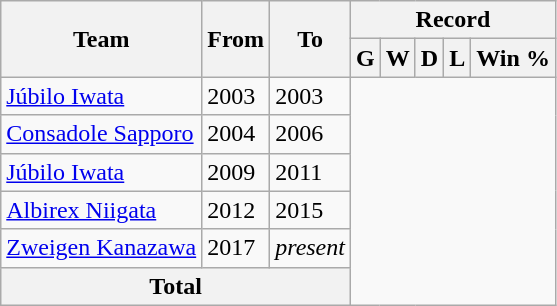<table class="wikitable" style="text-align: center">
<tr>
<th rowspan="2">Team</th>
<th rowspan="2">From</th>
<th rowspan="2">To</th>
<th colspan="5">Record</th>
</tr>
<tr>
<th>G</th>
<th>W</th>
<th>D</th>
<th>L</th>
<th>Win %</th>
</tr>
<tr>
<td align="left"><a href='#'>Júbilo Iwata</a></td>
<td align="left">2003</td>
<td align="left">2003<br></td>
</tr>
<tr>
<td align="left"><a href='#'>Consadole Sapporo</a></td>
<td align="left">2004</td>
<td align="left">2006<br></td>
</tr>
<tr>
<td align="left"><a href='#'>Júbilo Iwata</a></td>
<td align="left">2009</td>
<td align="left">2011<br></td>
</tr>
<tr>
<td align="left"><a href='#'>Albirex Niigata</a></td>
<td align="left">2012</td>
<td align="left">2015<br></td>
</tr>
<tr>
<td align="left"><a href='#'>Zweigen Kanazawa</a></td>
<td align="left">2017</td>
<td align="left"><em>present</em><br></td>
</tr>
<tr>
<th colspan="3">Total<br></th>
</tr>
</table>
